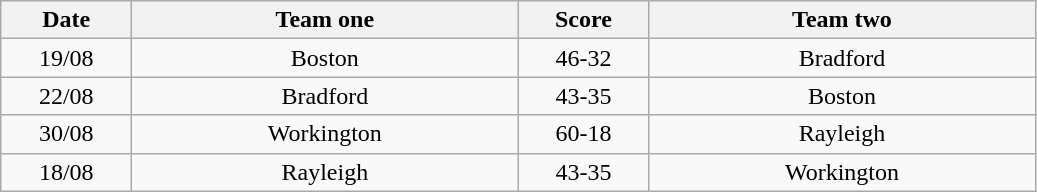<table class="wikitable" style="text-align: center">
<tr>
<th width=80>Date</th>
<th width=250>Team one</th>
<th width=80>Score</th>
<th width=250>Team two</th>
</tr>
<tr>
<td>19/08</td>
<td>Boston</td>
<td>46-32</td>
<td>Bradford</td>
</tr>
<tr>
<td>22/08</td>
<td>Bradford</td>
<td>43-35</td>
<td>Boston</td>
</tr>
<tr>
<td>30/08</td>
<td>Workington</td>
<td>60-18</td>
<td>Rayleigh</td>
</tr>
<tr>
<td>18/08</td>
<td>Rayleigh</td>
<td>43-35</td>
<td>Workington</td>
</tr>
</table>
